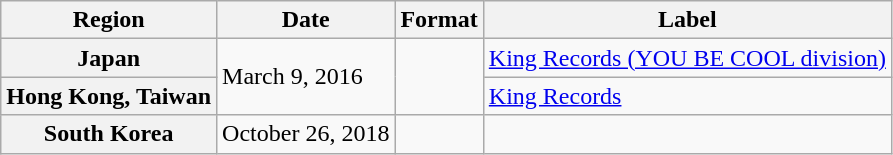<table class="wikitable plainrowheaders">
<tr>
<th>Region</th>
<th>Date</th>
<th>Format</th>
<th>Label</th>
</tr>
<tr>
<th scope="row">Japan</th>
<td rowspan="2">March 9, 2016</td>
<td rowspan="2"></td>
<td><a href='#'>King Records (YOU BE COOL division)</a></td>
</tr>
<tr>
<th scope="row">Hong Kong, Taiwan</th>
<td><a href='#'>King Records</a></td>
</tr>
<tr>
<th scope="row">South Korea</th>
<td>October 26, 2018</td>
<td></td>
<td></td>
</tr>
</table>
